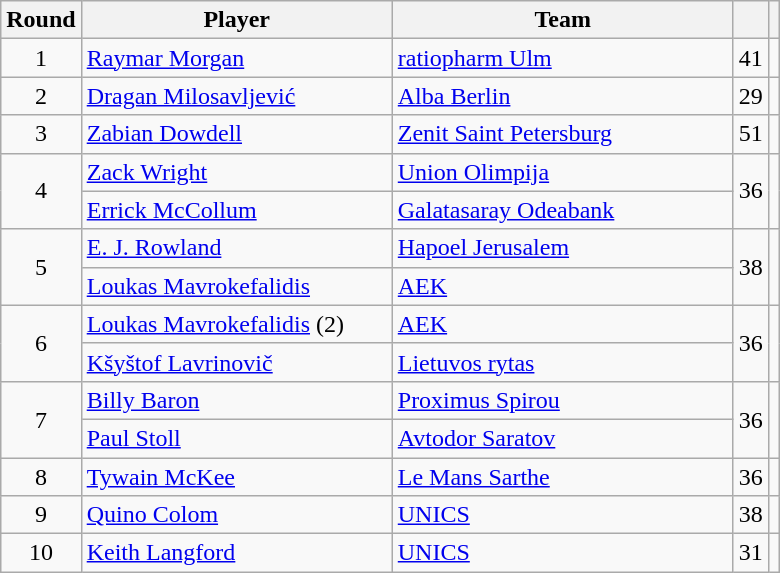<table class="wikitable sortable" style="text-align: center;">
<tr>
<th>Round</th>
<th style="width:200px;">Player</th>
<th style="width:220px;">Team</th>
<th><a href='#'></a></th>
<th></th>
</tr>
<tr>
<td>1</td>
<td align="left"> <a href='#'>Raymar Morgan</a></td>
<td align="left"> <a href='#'>ratiopharm Ulm</a></td>
<td>41</td>
<td></td>
</tr>
<tr>
<td>2</td>
<td align="left"> <a href='#'>Dragan Milosavljević</a></td>
<td align="left"> <a href='#'>Alba Berlin</a></td>
<td>29</td>
<td></td>
</tr>
<tr>
<td>3</td>
<td align="left"> <a href='#'>Zabian Dowdell</a></td>
<td align="left"> <a href='#'>Zenit Saint Petersburg</a></td>
<td>51</td>
<td></td>
</tr>
<tr>
<td rowspan=2>4</td>
<td align="left"> <a href='#'>Zack Wright</a></td>
<td align="left"> <a href='#'>Union Olimpija</a></td>
<td rowspan=2>36</td>
<td rowspan=2></td>
</tr>
<tr>
<td align="left"> <a href='#'>Errick McCollum</a></td>
<td align="left"> <a href='#'>Galatasaray Odeabank</a></td>
</tr>
<tr>
<td rowspan=2>5</td>
<td align="left"> <a href='#'>E. J. Rowland</a></td>
<td align="left"> <a href='#'>Hapoel Jerusalem</a></td>
<td rowspan=2>38</td>
<td rowspan=2></td>
</tr>
<tr>
<td align="left"> <a href='#'>Loukas Mavrokefalidis</a></td>
<td align="left"> <a href='#'>AEK</a></td>
</tr>
<tr>
<td rowspan=2>6</td>
<td align="left"> <a href='#'>Loukas Mavrokefalidis</a> (2)</td>
<td align="left"> <a href='#'>AEK</a></td>
<td rowspan=2>36</td>
<td rowspan=2></td>
</tr>
<tr>
<td align="left"> <a href='#'>Kšyštof Lavrinovič</a></td>
<td align="left"> <a href='#'>Lietuvos rytas</a></td>
</tr>
<tr>
<td rowspan=2>7</td>
<td align="left"> <a href='#'>Billy Baron</a></td>
<td align="left"> <a href='#'>Proximus Spirou</a></td>
<td rowspan=2>36</td>
<td rowspan=2></td>
</tr>
<tr>
<td align="left"> <a href='#'>Paul Stoll</a></td>
<td align="left"> <a href='#'>Avtodor Saratov</a></td>
</tr>
<tr>
<td>8</td>
<td align="left"> <a href='#'>Tywain McKee</a></td>
<td align="left"> <a href='#'>Le Mans Sarthe</a></td>
<td>36</td>
<td></td>
</tr>
<tr>
<td>9</td>
<td align="left"> <a href='#'>Quino Colom</a></td>
<td align="left"> <a href='#'>UNICS</a></td>
<td>38</td>
<td></td>
</tr>
<tr>
<td>10</td>
<td align="left"> <a href='#'>Keith Langford</a></td>
<td align="left"> <a href='#'>UNICS</a></td>
<td>31</td>
<td></td>
</tr>
</table>
